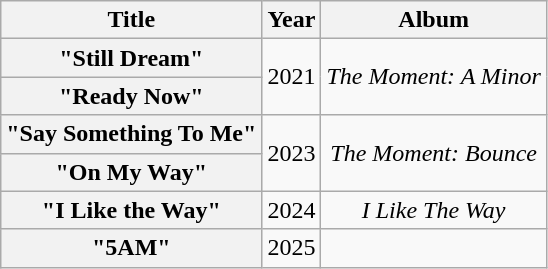<table class="wikitable plainrowheaders" style="text-align:center">
<tr>
<th scope="col">Title</th>
<th scope="col">Year</th>
<th scope="col">Album</th>
</tr>
<tr>
<th scope="row">"Still Dream"</th>
<td rowspan="2">2021</td>
<td rowspan="2"><em>The Moment: A Minor</em></td>
</tr>
<tr>
<th scope="row">"Ready Now"</th>
</tr>
<tr>
<th scope="row">"Say Something To Me"</th>
<td rowspan="2">2023</td>
<td rowspan="2"><em>The Moment: Bounce</em></td>
</tr>
<tr>
<th scope="row">"On My Way"</th>
</tr>
<tr>
<th scope="row">"I Like the Way"</th>
<td>2024</td>
<td><em>I Like The Way</em></td>
</tr>
<tr>
<th scope="row">"5AM"</th>
<td>2025</td>
<td></td>
</tr>
</table>
